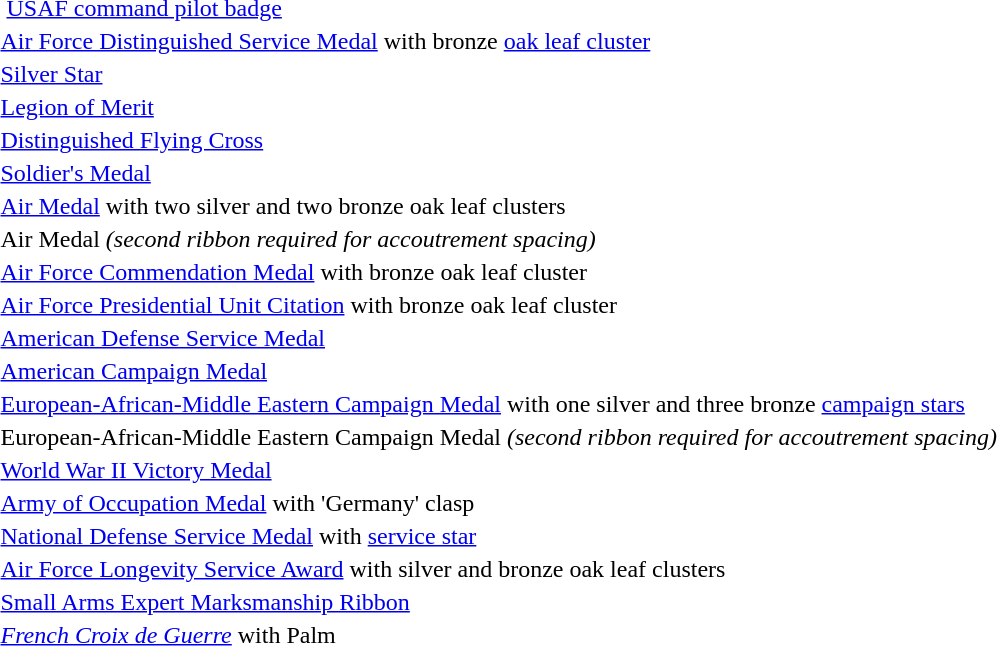<table>
<tr>
<td colspan="2">  <a href='#'>USAF command pilot badge</a></td>
</tr>
<tr>
<td></td>
<td><a href='#'>Air Force Distinguished Service Medal</a> with bronze <a href='#'>oak leaf cluster</a></td>
</tr>
<tr>
<td></td>
<td><a href='#'>Silver Star</a></td>
</tr>
<tr>
<td></td>
<td><a href='#'>Legion of Merit</a></td>
</tr>
<tr>
<td></td>
<td><a href='#'>Distinguished Flying Cross</a></td>
</tr>
<tr>
<td></td>
<td><a href='#'>Soldier's Medal</a></td>
</tr>
<tr>
<td></td>
<td><a href='#'>Air Medal</a> with two silver and two bronze oak leaf clusters</td>
</tr>
<tr>
<td></td>
<td>Air Medal <em>(second ribbon required for accoutrement spacing)</em></td>
</tr>
<tr>
<td></td>
<td><a href='#'>Air Force Commendation Medal</a> with bronze oak leaf cluster</td>
</tr>
<tr>
<td></td>
<td><a href='#'>Air Force Presidential Unit Citation</a> with bronze oak leaf cluster</td>
</tr>
<tr>
<td></td>
<td><a href='#'>American Defense Service Medal</a></td>
</tr>
<tr>
<td></td>
<td><a href='#'>American Campaign Medal</a></td>
</tr>
<tr>
<td></td>
<td><a href='#'>European-African-Middle Eastern Campaign Medal</a> with one silver and three bronze <a href='#'>campaign stars</a></td>
</tr>
<tr>
<td></td>
<td>European-African-Middle Eastern Campaign Medal <em>(second ribbon required for accoutrement spacing)</em></td>
</tr>
<tr>
<td></td>
<td><a href='#'>World War II Victory Medal</a></td>
</tr>
<tr>
<td></td>
<td><a href='#'>Army of Occupation Medal</a> with 'Germany' clasp</td>
</tr>
<tr>
<td></td>
<td><a href='#'>National Defense Service Medal</a> with <a href='#'>service star</a></td>
</tr>
<tr>
<td></td>
<td><a href='#'>Air Force Longevity Service Award</a> with silver and bronze oak leaf clusters</td>
</tr>
<tr>
<td></td>
<td><a href='#'>Small Arms Expert Marksmanship Ribbon</a></td>
</tr>
<tr>
<td></td>
<td><em><a href='#'>French Croix de Guerre</a></em> with Palm</td>
</tr>
<tr>
</tr>
</table>
